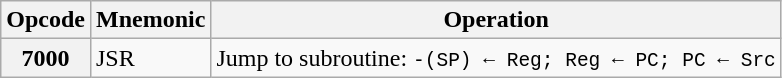<table class="wikitable">
<tr>
<th>Opcode</th>
<th>Mnemonic</th>
<th>Operation</th>
</tr>
<tr>
<th>7000</th>
<td>JSR</td>
<td>Jump to subroutine: <code>-(SP) ← Reg; Reg ← PC; PC ← Src</code></td>
</tr>
</table>
